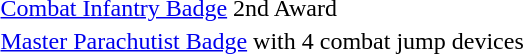<table>
<tr>
<td> <a href='#'>Combat Infantry Badge</a> 2nd Award</td>
</tr>
<tr>
<td> <a href='#'>Master Parachutist Badge</a> with 4 combat jump devices</td>
</tr>
</table>
